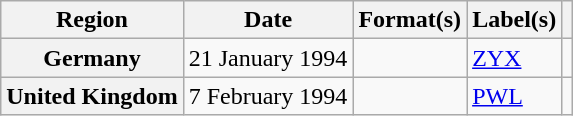<table class="wikitable plainrowheaders">
<tr>
<th scope="col">Region</th>
<th scope="col">Date</th>
<th scope="col">Format(s)</th>
<th scope="col">Label(s)</th>
<th scope="col"></th>
</tr>
<tr>
<th scope="row">Germany</th>
<td>21 January 1994</td>
<td></td>
<td><a href='#'>ZYX</a></td>
<td></td>
</tr>
<tr>
<th scope="row">United Kingdom</th>
<td>7 February 1994</td>
<td></td>
<td><a href='#'>PWL</a></td>
<td></td>
</tr>
</table>
